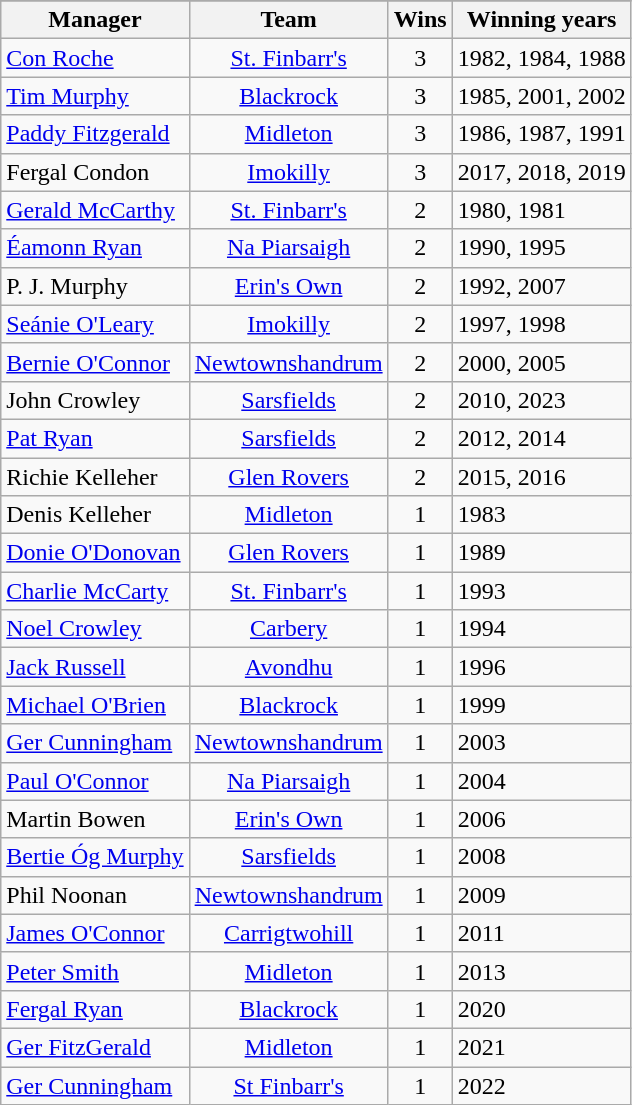<table class="wikitable">
<tr>
</tr>
<tr>
<th>Manager</th>
<th>Team</th>
<th>Wins</th>
<th>Winning years</th>
</tr>
<tr>
<td><a href='#'>Con Roche</a></td>
<td style="text-align:center"><a href='#'>St. Finbarr's</a></td>
<td style="text-align:center;">3</td>
<td>1982, 1984, 1988</td>
</tr>
<tr>
<td><a href='#'>Tim Murphy</a></td>
<td style="text-align:center"><a href='#'>Blackrock</a></td>
<td style="text-align:center;">3</td>
<td>1985, 2001, 2002</td>
</tr>
<tr>
<td><a href='#'>Paddy Fitzgerald</a></td>
<td style="text-align:center"><a href='#'>Midleton</a></td>
<td style="text-align:center;">3</td>
<td>1986, 1987, 1991</td>
</tr>
<tr>
<td>Fergal Condon</td>
<td style="text-align:center"><a href='#'>Imokilly</a></td>
<td style="text-align:center;">3</td>
<td>2017, 2018, 2019</td>
</tr>
<tr>
<td><a href='#'>Gerald McCarthy</a></td>
<td style="text-align:center"><a href='#'>St. Finbarr's</a></td>
<td style="text-align:center;">2</td>
<td>1980, 1981</td>
</tr>
<tr>
<td><a href='#'>Éamonn Ryan</a></td>
<td style="text-align:center"><a href='#'>Na Piarsaigh</a></td>
<td style="text-align:center;">2</td>
<td>1990, 1995</td>
</tr>
<tr>
<td>P. J. Murphy</td>
<td style="text-align:center"><a href='#'>Erin's Own</a></td>
<td style="text-align:center;">2</td>
<td>1992, 2007</td>
</tr>
<tr>
<td><a href='#'>Seánie O'Leary</a></td>
<td style="text-align:center"><a href='#'>Imokilly</a></td>
<td style="text-align:center;">2</td>
<td>1997, 1998</td>
</tr>
<tr>
<td><a href='#'>Bernie O'Connor</a></td>
<td style="text-align:center"><a href='#'>Newtownshandrum</a></td>
<td style="text-align:center;">2</td>
<td>2000, 2005</td>
</tr>
<tr>
<td>John Crowley</td>
<td style="text-align:center"><a href='#'>Sarsfields</a></td>
<td style="text-align:center;">2</td>
<td>2010, 2023</td>
</tr>
<tr>
<td><a href='#'>Pat Ryan</a></td>
<td style="text-align:center"><a href='#'>Sarsfields</a></td>
<td style="text-align:center;">2</td>
<td>2012, 2014</td>
</tr>
<tr>
<td>Richie Kelleher</td>
<td style="text-align:center"><a href='#'>Glen Rovers</a></td>
<td style="text-align:center;">2</td>
<td>2015, 2016</td>
</tr>
<tr>
<td>Denis Kelleher</td>
<td style="text-align:center"><a href='#'>Midleton</a></td>
<td style="text-align:center;">1</td>
<td>1983</td>
</tr>
<tr>
<td><a href='#'>Donie O'Donovan</a></td>
<td style="text-align:center"><a href='#'>Glen Rovers</a></td>
<td style="text-align:center;">1</td>
<td>1989</td>
</tr>
<tr>
<td><a href='#'>Charlie McCarty</a></td>
<td style="text-align:center"><a href='#'>St. Finbarr's</a></td>
<td style="text-align:center;">1</td>
<td>1993</td>
</tr>
<tr>
<td><a href='#'>Noel Crowley</a></td>
<td style="text-align:center"><a href='#'>Carbery</a></td>
<td style="text-align:center;">1</td>
<td>1994</td>
</tr>
<tr>
<td><a href='#'>Jack Russell</a></td>
<td style="text-align:center"><a href='#'>Avondhu</a></td>
<td style="text-align:center;">1</td>
<td>1996</td>
</tr>
<tr>
<td><a href='#'>Michael O'Brien</a></td>
<td style="text-align:center"><a href='#'>Blackrock</a></td>
<td style="text-align:center;">1</td>
<td>1999</td>
</tr>
<tr>
<td><a href='#'>Ger Cunningham</a></td>
<td style="text-align:center"><a href='#'>Newtownshandrum</a></td>
<td style="text-align:center;">1</td>
<td>2003</td>
</tr>
<tr>
<td><a href='#'>Paul O'Connor</a></td>
<td style="text-align:center"><a href='#'>Na Piarsaigh</a></td>
<td style="text-align:center;">1</td>
<td>2004</td>
</tr>
<tr>
<td>Martin Bowen</td>
<td style="text-align:center"><a href='#'>Erin's Own</a></td>
<td style="text-align:center;">1</td>
<td>2006</td>
</tr>
<tr>
<td><a href='#'>Bertie Óg Murphy</a></td>
<td style="text-align:center"><a href='#'>Sarsfields</a></td>
<td style="text-align:center;">1</td>
<td>2008</td>
</tr>
<tr>
<td>Phil Noonan</td>
<td style="text-align:center"><a href='#'>Newtownshandrum</a></td>
<td style="text-align:center;">1</td>
<td>2009</td>
</tr>
<tr>
<td><a href='#'>James O'Connor</a></td>
<td style="text-align:center"><a href='#'>Carrigtwohill</a></td>
<td style="text-align:center;">1</td>
<td>2011</td>
</tr>
<tr>
<td><a href='#'>Peter Smith</a></td>
<td style="text-align:center"><a href='#'>Midleton</a></td>
<td style="text-align:center;">1</td>
<td>2013</td>
</tr>
<tr>
<td><a href='#'>Fergal Ryan</a></td>
<td style="text-align:center"><a href='#'>Blackrock</a></td>
<td style="text-align:center;">1</td>
<td>2020</td>
</tr>
<tr>
<td><a href='#'>Ger FitzGerald</a></td>
<td style="text-align:center"><a href='#'>Midleton</a></td>
<td style="text-align:center;">1</td>
<td>2021</td>
</tr>
<tr>
<td><a href='#'>Ger Cunningham</a></td>
<td style="text-align:center"><a href='#'>St Finbarr's</a></td>
<td style="text-align:center;">1</td>
<td>2022</td>
</tr>
</table>
